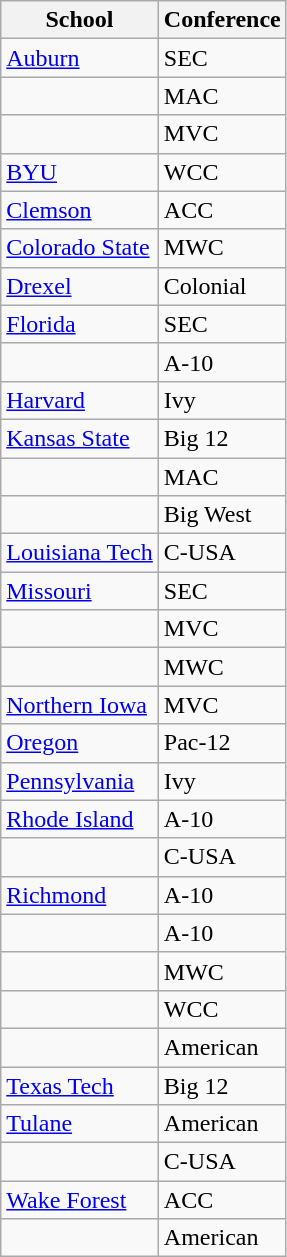<table class="wikitable sortable">
<tr>
<th>School</th>
<th>Conference</th>
</tr>
<tr>
<td><a href='#'>Auburn</a></td>
<td>SEC</td>
</tr>
<tr>
<td></td>
<td>MAC</td>
</tr>
<tr>
<td></td>
<td>MVC</td>
</tr>
<tr>
<td><a href='#'>BYU</a></td>
<td>WCC</td>
</tr>
<tr>
<td><a href='#'>Clemson</a></td>
<td>ACC</td>
</tr>
<tr>
<td><a href='#'>Colorado State</a></td>
<td>MWC</td>
</tr>
<tr>
<td><a href='#'>Drexel</a></td>
<td>Colonial</td>
</tr>
<tr>
<td><a href='#'>Florida</a></td>
<td>SEC</td>
</tr>
<tr>
<td></td>
<td>A-10</td>
</tr>
<tr>
<td><a href='#'>Harvard</a></td>
<td>Ivy</td>
</tr>
<tr>
<td><a href='#'>Kansas State</a></td>
<td>Big 12</td>
</tr>
<tr>
<td></td>
<td>MAC</td>
</tr>
<tr>
<td></td>
<td>Big West</td>
</tr>
<tr>
<td><a href='#'>Louisiana Tech</a></td>
<td>C-USA</td>
</tr>
<tr>
<td><a href='#'>Missouri</a></td>
<td>SEC</td>
</tr>
<tr>
<td></td>
<td>MVC</td>
</tr>
<tr>
<td></td>
<td>MWC</td>
</tr>
<tr>
<td><a href='#'>Northern Iowa</a></td>
<td>MVC</td>
</tr>
<tr>
<td><a href='#'>Oregon</a></td>
<td>Pac-12</td>
</tr>
<tr>
<td><a href='#'>Pennsylvania</a></td>
<td>Ivy</td>
</tr>
<tr>
<td><a href='#'>Rhode Island</a></td>
<td>A-10</td>
</tr>
<tr>
<td></td>
<td>C-USA</td>
</tr>
<tr>
<td><a href='#'>Richmond</a></td>
<td>A-10</td>
</tr>
<tr>
<td></td>
<td>A-10</td>
</tr>
<tr>
<td></td>
<td>MWC</td>
</tr>
<tr>
<td></td>
<td>WCC</td>
</tr>
<tr>
<td></td>
<td>American</td>
</tr>
<tr>
<td><a href='#'>Texas Tech</a></td>
<td>Big 12</td>
</tr>
<tr>
<td><a href='#'>Tulane</a></td>
<td>American</td>
</tr>
<tr>
<td></td>
<td>C-USA</td>
</tr>
<tr>
<td><a href='#'>Wake Forest</a></td>
<td>ACC</td>
</tr>
<tr>
<td></td>
<td>American</td>
</tr>
</table>
